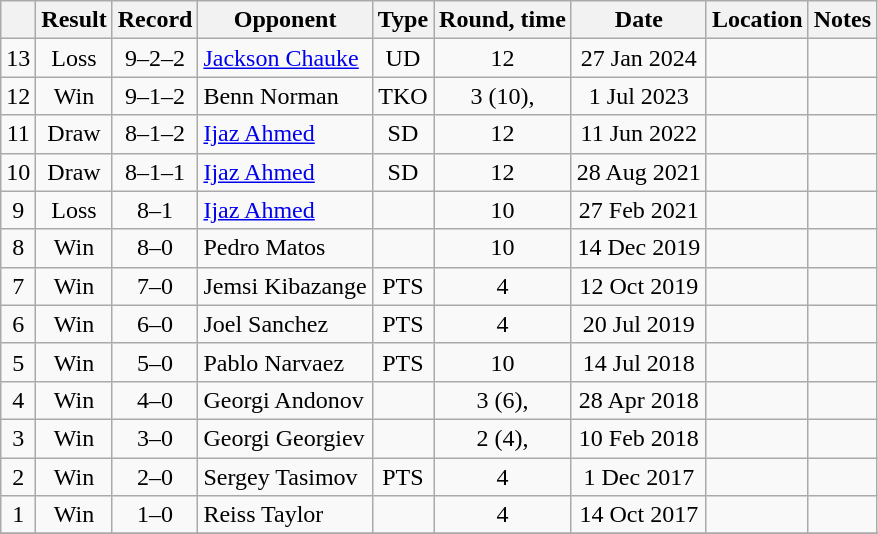<table class="wikitable" style="text-align:center">
<tr>
<th></th>
<th>Result</th>
<th>Record</th>
<th>Opponent</th>
<th>Type</th>
<th>Round, time</th>
<th>Date</th>
<th>Location</th>
<th>Notes</th>
</tr>
<tr>
<td>13</td>
<td>Loss</td>
<td>9–2–2</td>
<td align=left><a href='#'>Jackson Chauke</a></td>
<td>UD</td>
<td>12</td>
<td>27 Jan 2024</td>
<td align=left></td>
<td align=left></td>
</tr>
<tr>
<td>12</td>
<td>Win</td>
<td>9–1–2</td>
<td align=left>Benn Norman</td>
<td>TKO</td>
<td>3 (10), </td>
<td>1 Jul 2023</td>
<td align=left></td>
<td align=left></td>
</tr>
<tr>
<td>11</td>
<td>Draw</td>
<td>8–1–2</td>
<td align=left><a href='#'>Ijaz Ahmed</a></td>
<td>SD</td>
<td>12</td>
<td>11 Jun 2022</td>
<td align=left></td>
<td align=left></td>
</tr>
<tr>
<td>10</td>
<td>Draw</td>
<td>8–1–1</td>
<td align=left><a href='#'>Ijaz Ahmed</a></td>
<td>SD</td>
<td>12</td>
<td>28 Aug 2021</td>
<td align=left></td>
<td align=left></td>
</tr>
<tr>
<td>9</td>
<td>Loss</td>
<td>8–1</td>
<td align=left><a href='#'>Ijaz Ahmed</a></td>
<td></td>
<td>10</td>
<td>27 Feb 2021</td>
<td align=left></td>
<td align=left></td>
</tr>
<tr>
<td>8</td>
<td>Win</td>
<td>8–0</td>
<td align=left>Pedro Matos</td>
<td></td>
<td>10</td>
<td>14 Dec 2019</td>
<td align=left></td>
<td align=left></td>
</tr>
<tr>
<td>7</td>
<td>Win</td>
<td>7–0</td>
<td align=left>Jemsi Kibazange</td>
<td>PTS</td>
<td>4</td>
<td>12 Oct 2019</td>
<td align=left></td>
<td></td>
</tr>
<tr>
<td>6</td>
<td>Win</td>
<td>6–0</td>
<td align=left>Joel Sanchez</td>
<td>PTS</td>
<td>4</td>
<td>20 Jul 2019</td>
<td align=left></td>
<td></td>
</tr>
<tr>
<td>5</td>
<td>Win</td>
<td>5–0</td>
<td align=left>Pablo Narvaez</td>
<td>PTS</td>
<td>10</td>
<td>14 Jul 2018</td>
<td align=left></td>
<td></td>
</tr>
<tr>
<td>4</td>
<td>Win</td>
<td>4–0</td>
<td align=left>Georgi Andonov</td>
<td></td>
<td>3 (6), </td>
<td>28 Apr 2018</td>
<td align=left></td>
<td></td>
</tr>
<tr>
<td>3</td>
<td>Win</td>
<td>3–0</td>
<td align=left>Georgi Georgiev</td>
<td></td>
<td>2 (4), </td>
<td>10 Feb 2018</td>
<td align=left></td>
<td></td>
</tr>
<tr>
<td>2</td>
<td>Win</td>
<td>2–0</td>
<td align=left>Sergey Tasimov</td>
<td>PTS</td>
<td>4</td>
<td>1 Dec 2017</td>
<td align=left></td>
<td></td>
</tr>
<tr>
<td>1</td>
<td>Win</td>
<td>1–0</td>
<td align=left>Reiss Taylor</td>
<td></td>
<td>4</td>
<td>14 Oct 2017</td>
<td align=left></td>
<td></td>
</tr>
<tr>
</tr>
</table>
